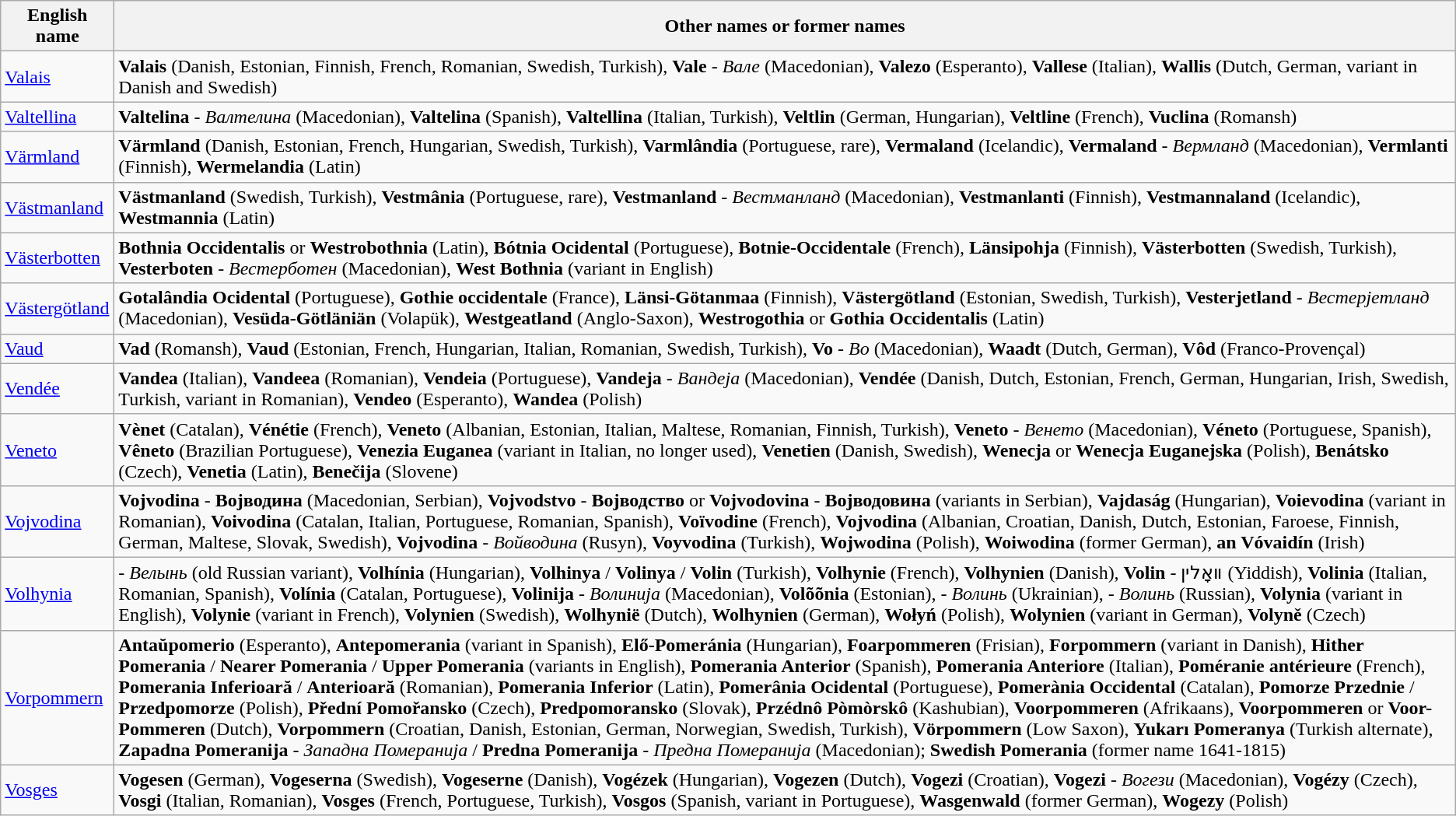<table class="wikitable">
<tr>
<th>English name</th>
<th>Other names or former names</th>
</tr>
<tr>
<td><a href='#'>Valais</a></td>
<td><strong>Valais</strong> (Danish, Estonian, Finnish, French, Romanian, Swedish, Turkish), <strong>Vale</strong> - <em>Вале</em> (Macedonian), <strong>Valezo</strong> (Esperanto), <strong>Vallese</strong> (Italian), <strong>Wallis</strong> (Dutch, German, variant in Danish and Swedish)</td>
</tr>
<tr>
<td><a href='#'>Valtellina</a></td>
<td><strong>Valtelina</strong> - <em>Валтелина</em> (Macedonian), <strong>Valtelina</strong> (Spanish), <strong>Valtellina</strong> (Italian, Turkish), <strong>Veltlin</strong> (German, Hungarian), <strong>Veltline</strong> (French), <strong>Vuclina</strong> (Romansh)</td>
</tr>
<tr>
<td><a href='#'>Värmland</a></td>
<td><strong>Värmland</strong> (Danish, Estonian, French, Hungarian, Swedish, Turkish), <strong>Varmlândia</strong> (Portuguese, rare), <strong>Vermaland</strong> (Icelandic), <strong>Vermaland</strong> - <em>Вермланд</em> (Macedonian), <strong>Vermlanti</strong> (Finnish), <strong>Wermelandia</strong> (Latin)</td>
</tr>
<tr>
<td><a href='#'>Västmanland</a></td>
<td><strong>Västmanland</strong> (Swedish, Turkish), <strong>Vestmânia</strong> (Portuguese, rare), <strong>Vestmanland</strong> - <em>Вестманланд</em> (Macedonian), <strong>Vestmanlanti</strong> (Finnish), <strong>Vestmannaland</strong> (Icelandic), <strong>Westmannia</strong> (Latin)</td>
</tr>
<tr>
<td><a href='#'>Västerbotten</a></td>
<td><strong>Bothnia Occidentalis</strong> or <strong>Westrobothnia</strong> (Latin), <strong>Bótnia Ocidental</strong> (Portuguese), <strong>Botnie-Occidentale</strong> (French), <strong>Länsipohja</strong> (Finnish), <strong>Västerbotten</strong> (Swedish, Turkish), <strong>Vesterboten</strong> - <em>Вестерботен</em> (Macedonian), <strong>West Bothnia</strong> (variant in English)</td>
</tr>
<tr>
<td><a href='#'>Västergötland</a></td>
<td><strong>Gotalândia Ocidental</strong> (Portuguese), <strong>Gothie occidentale</strong> (France), <strong>Länsi-Götanmaa</strong> (Finnish), <strong>Västergötland</strong> (Estonian, Swedish, Turkish), <strong>Vesterjetland</strong> - <em>Вестерјетланд</em> (Macedonian), <strong>Vesüda-Götläniän</strong> (Volapük), <strong>Westgeatland</strong> (Anglo-Saxon), <strong>Westrogothia</strong> or <strong>Gothia Occidentalis</strong> (Latin)</td>
</tr>
<tr>
<td><a href='#'>Vaud</a></td>
<td><strong>Vad</strong> (Romansh), <strong>Vaud</strong> (Estonian, French, Hungarian, Italian, Romanian, Swedish, Turkish), <strong>Vo</strong> - <em>Во</em> (Macedonian), <strong>Waadt</strong> (Dutch, German), <strong>Vôd</strong> (Franco-Provençal)</td>
</tr>
<tr>
<td><a href='#'>Vendée</a></td>
<td><strong>Vandea</strong> (Italian), <strong>Vandeea</strong> (Romanian), <strong>Vendeia</strong> (Portuguese), <strong>Vandeјa</strong> - <em>Вандеја</em> (Macedonian), <strong>Vendée</strong> (Danish, Dutch, Estonian, French, German, Hungarian, Irish, Swedish, Turkish, variant in Romanian), <strong>Vendeo</strong> (Esperanto), <strong>Wandea</strong> (Polish)</td>
</tr>
<tr>
<td><a href='#'>Veneto</a></td>
<td><strong>Vènet</strong> (Catalan), <strong>Vénétie</strong> (French), <strong>Veneto</strong> (Albanian, Estonian, Italian, Maltese, Romanian, Finnish, Turkish), <strong>Veneto</strong> - <em>Венето</em> (Macedonian), <strong>Véneto</strong> (Portuguese, Spanish), <strong>Vêneto</strong> (Brazilian Portuguese), <strong>Venezia Euganea</strong> (variant in Italian, no longer used), <strong>Venetien</strong> (Danish, Swedish), <strong>Wenecja</strong> or <strong>Wenecja Euganejska</strong> (Polish), <strong>Benátsko</strong> (Czech), <strong>Venetia</strong> (Latin), <strong>Benečija</strong> (Slovene)</td>
</tr>
<tr>
<td><a href='#'>Vojvodina</a></td>
<td><strong>Vojvodina</strong> - <strong>Војводина</strong> (Macedonian, Serbian), <strong>Vojvodstvo</strong> - <strong>Војводство</strong> or <strong>Vojvodovina</strong> - <strong>Војводовина</strong> (variants in Serbian), <strong>Vajdaság</strong> (Hungarian), <strong>Voievodina</strong> (variant in Romanian), <strong>Voivodina</strong> (Catalan, Italian, Portuguese, Romanian, Spanish), <strong>Voïvodine</strong> (French), <strong>Vojvodina</strong> (Albanian, Croatian, Danish, Dutch, Estonian, Faroese, Finnish, German, Maltese, Slovak, Swedish), <strong>Vojvodina</strong> - <em>Войводина</em> (Rusyn), <strong>Voyvodina</strong> (Turkish), <strong>Wojwodina</strong> (Polish), <strong>Woiwodina</strong> (former German), <strong>an Vóvaidín</strong> (Irish)</td>
</tr>
<tr>
<td><a href='#'>Volhynia</a></td>
<td><strong></strong> - <em>Велынь</em> (old Russian variant), <strong>Volhínia</strong> (Hungarian), <strong>Volhinya</strong> / <strong>Volinya</strong> / <strong>Volin</strong> (Turkish), <strong>Volhynie</strong> (French), <strong>Volhynien</strong> (Danish), <strong>Volin</strong> - װאָלין (Yiddish), <strong>Volinia</strong> (Italian, Romanian, Spanish), <strong>Volínia</strong> (Catalan, Portuguese), <strong>Voliniјa</strong> - <em>Волинија</em> (Macedonian), <strong>Volõõnia</strong> (Estonian), <strong></strong> - <em>Волинь</em> (Ukrainian), <strong></strong> - <em>Волинь</em> (Russian), <strong>Volynia</strong> (variant in English), <strong>Volynie</strong> (variant in French), <strong>Volynien</strong> (Swedish), <strong>Wolhynië</strong> (Dutch), <strong>Wolhynien</strong> (German), <strong>Wołyń</strong> (Polish), <strong>Wolynien</strong> (variant in German), <strong>Volyně</strong> (Czech)</td>
</tr>
<tr>
<td><a href='#'>Vorpommern</a></td>
<td><strong>Antaŭpomerio</strong> (Esperanto), <strong>Antepomerania</strong> (variant in Spanish), <strong>Elő-Pomeránia</strong> (Hungarian), <strong>Foarpommeren</strong> (Frisian), <strong>Forpommern</strong> (variant in Danish), <strong>Hither Pomerania</strong> / <strong>Nearer Pomerania</strong> / <strong>Upper Pomerania</strong> (variants in English), <strong>Pomerania Anterior</strong> (Spanish), <strong>Pomerania Anteriore</strong> (Italian), <strong>Poméranie antérieure</strong> (French), <strong>Pomerania Inferioară</strong> / <strong>Anterioară</strong> (Romanian), <strong>Pomerania Inferior</strong> (Latin), <strong>Pomerânia Ocidental</strong> (Portuguese), <strong>Pomerània Occidental</strong> (Catalan), <strong>Pomorze Przednie</strong> / <strong>Przedpomorze</strong> (Polish), <strong>Přední Pomořansko</strong> (Czech), <strong>Predpomoransko</strong> (Slovak), <strong>Przédnô Pòmòrskô</strong> (Kashubian), <strong>Voorpommeren</strong> (Afrikaans), <strong>Voorpommeren</strong> or <strong>Voor-Pommeren</strong> (Dutch), <strong>Vorpommern</strong> (Croatian, Danish, Estonian, German, Norwegian, Swedish, Turkish), <strong>Vörpommern</strong> (Low Saxon), <strong>Yukarı Pomeranya</strong> (Turkish alternate), <strong>Zapadna Pomeranija</strong> - <em>Западна Померанија</em> / <strong>Predna Pomeranija</strong> - <em>Предна Померанија</em> (Macedonian); <strong>Swedish Pomerania</strong> (former name 1641-1815)</td>
</tr>
<tr>
<td><a href='#'>Vosges</a></td>
<td><strong>Vogesen</strong> (German), <strong>Vogeserna</strong> (Swedish), <strong>Vogeserne</strong> (Danish), <strong>Vogézek</strong> (Hungarian), <strong>Vogezen</strong> (Dutch), <strong>Vogezi</strong> (Croatian), <strong>Vogezi</strong> - <em>Вогези</em> (Macedonian), <strong>Vogézy</strong> (Czech), <strong>Vosgi</strong> (Italian, Romanian), <strong>Vosges</strong> (French, Portuguese, Turkish), <strong>Vosgos</strong> (Spanish, variant in Portuguese), <strong>Wasgenwald</strong> (former German), <strong>Wogezy</strong> (Polish)</td>
</tr>
</table>
